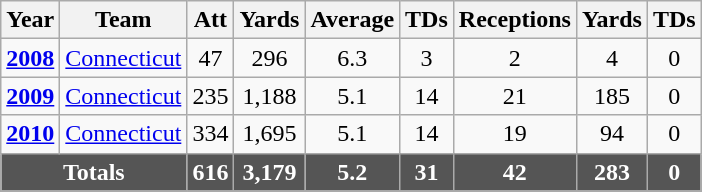<table class="wikitable" style="text-align:center;">
<tr>
<th>Year</th>
<th>Team</th>
<th>Att</th>
<th>Yards</th>
<th>Average</th>
<th>TDs</th>
<th>Receptions</th>
<th>Yards</th>
<th>TDs</th>
</tr>
<tr>
<td><strong><a href='#'>2008</a></strong></td>
<td><a href='#'>Connecticut</a></td>
<td>47</td>
<td>296</td>
<td>6.3</td>
<td>3</td>
<td>2</td>
<td>4</td>
<td>0</td>
</tr>
<tr>
<td><strong><a href='#'>2009</a></strong></td>
<td><a href='#'>Connecticut</a></td>
<td>235</td>
<td>1,188</td>
<td>5.1</td>
<td>14</td>
<td>21</td>
<td>185</td>
<td>0</td>
</tr>
<tr>
<td><strong><a href='#'>2010</a></strong></td>
<td><a href='#'>Connecticut</a></td>
<td>334</td>
<td>1,695</td>
<td>5.1</td>
<td>14</td>
<td>19</td>
<td>94</td>
<td>0</td>
</tr>
<tr style="background:#555555;font-weight:bold;color:white;">
<td colspan=2>Totals</td>
<td>616</td>
<td>3,179</td>
<td>5.2</td>
<td>31</td>
<td>42</td>
<td>283</td>
<td>0</td>
</tr>
<tr style="background:#555555;font-weight:bold;color:white;">
</tr>
</table>
